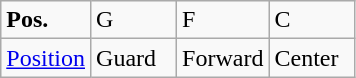<table class="wikitable">
<tr>
<td width="50"><strong>Pos.</strong></td>
<td width="50">G</td>
<td width="50">F</td>
<td width="50">C</td>
</tr>
<tr>
<td><a href='#'>Position</a></td>
<td>Guard</td>
<td>Forward</td>
<td>Center</td>
</tr>
</table>
